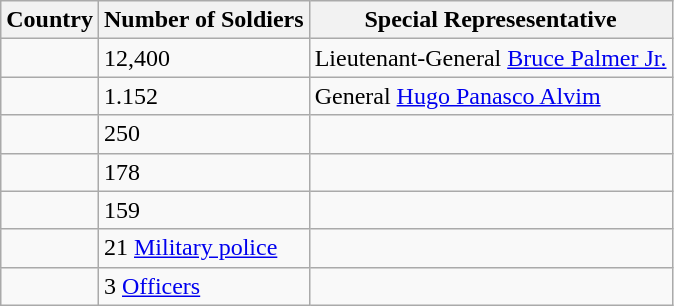<table class="wikitable sortable">
<tr>
<th>Country</th>
<th>Number of Soldiers</th>
<th>Special Represesentative</th>
</tr>
<tr>
<td></td>
<td>12,400</td>
<td>Lieutenant-General <a href='#'>Bruce Palmer Jr.</a></td>
</tr>
<tr>
<td></td>
<td>1.152</td>
<td>General <a href='#'>Hugo Panasco Alvim</a></td>
</tr>
<tr>
<td></td>
<td>250</td>
<td></td>
</tr>
<tr>
<td></td>
<td>178</td>
<td></td>
</tr>
<tr>
<td></td>
<td>159</td>
<td></td>
</tr>
<tr>
<td></td>
<td>21 <a href='#'>Military police</a></td>
<td></td>
</tr>
<tr>
<td></td>
<td>3 <a href='#'>Officers</a></td>
<td></td>
</tr>
</table>
